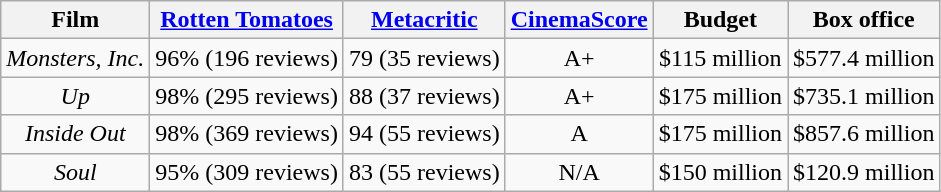<table class="wikitable sortable" style="text-align:center">
<tr>
<th>Film</th>
<th><a href='#'>Rotten Tomatoes</a></th>
<th><a href='#'>Metacritic</a></th>
<th><a href='#'>CinemaScore</a></th>
<th>Budget</th>
<th>Box office</th>
</tr>
<tr>
<td><em>Monsters, Inc.</em></td>
<td>96% (196 reviews)</td>
<td>79 (35 reviews)</td>
<td>A+</td>
<td>$115 million</td>
<td>$577.4 million</td>
</tr>
<tr>
<td><em>Up</em></td>
<td>98% (295 reviews)</td>
<td>88 (37 reviews)</td>
<td>A+</td>
<td>$175 million</td>
<td>$735.1 million</td>
</tr>
<tr>
<td><em>Inside Out</em></td>
<td>98% (369 reviews)</td>
<td>94 (55 reviews)</td>
<td>A</td>
<td>$175 million</td>
<td>$857.6 million</td>
</tr>
<tr>
<td><em>Soul</em></td>
<td>95% (309 reviews)</td>
<td>83 (55 reviews)</td>
<td>N/A</td>
<td>$150 million</td>
<td>$120.9 million</td>
</tr>
</table>
